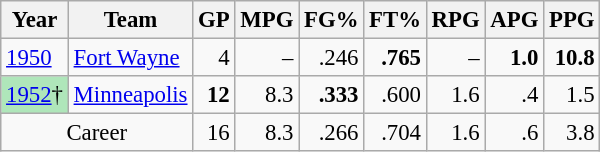<table class="wikitable sortable" style="font-size:95%; text-align:right;">
<tr>
<th>Year</th>
<th>Team</th>
<th>GP</th>
<th>MPG</th>
<th>FG%</th>
<th>FT%</th>
<th>RPG</th>
<th>APG</th>
<th>PPG</th>
</tr>
<tr>
<td style="text-align:left;"><a href='#'>1950</a></td>
<td style="text-align:left;"><a href='#'>Fort Wayne</a></td>
<td>4</td>
<td>–</td>
<td>.246</td>
<td><strong>.765</strong></td>
<td>–</td>
<td><strong>1.0</strong></td>
<td><strong>10.8</strong></td>
</tr>
<tr>
<td style="text-align:left;background:#afe6ba;"><a href='#'>1952</a>†</td>
<td style="text-align:left;"><a href='#'>Minneapolis</a></td>
<td><strong>12</strong></td>
<td>8.3</td>
<td><strong>.333</strong></td>
<td>.600</td>
<td>1.6</td>
<td>.4</td>
<td>1.5</td>
</tr>
<tr class="sortbottom">
<td style="text-align:center;" colspan="2">Career</td>
<td>16</td>
<td>8.3</td>
<td>.266</td>
<td>.704</td>
<td>1.6</td>
<td>.6</td>
<td>3.8</td>
</tr>
</table>
